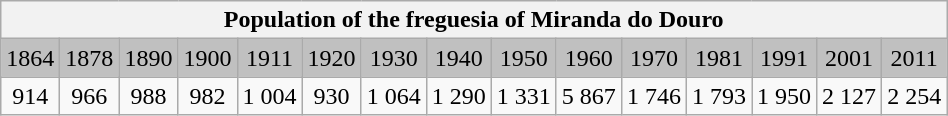<table class="wikitable">
<tr>
<th colspan="15">Population of the freguesia of Miranda do Douro </th>
</tr>
<tr bgcolor="#C0C0C0">
<td align="center">1864</td>
<td align="center">1878</td>
<td align="center">1890</td>
<td align="center">1900</td>
<td align="center">1911</td>
<td align="center">1920</td>
<td align="center">1930</td>
<td align="center">1940</td>
<td align="center">1950</td>
<td align="center">1960</td>
<td align="center">1970</td>
<td align="center">1981</td>
<td align="center">1991</td>
<td align="center">2001</td>
<td align="center">2011</td>
</tr>
<tr>
<td align="center">914</td>
<td align="center">966</td>
<td align="center">988</td>
<td align="center">982</td>
<td align="center">1 004</td>
<td align="center">930</td>
<td align="center">1 064</td>
<td align="center">1 290</td>
<td align="center">1 331</td>
<td align="center">5 867</td>
<td align="center">1 746</td>
<td align="center">1 793</td>
<td align="center">1 950</td>
<td align="center">2 127</td>
<td align="center">2 254</td>
</tr>
</table>
